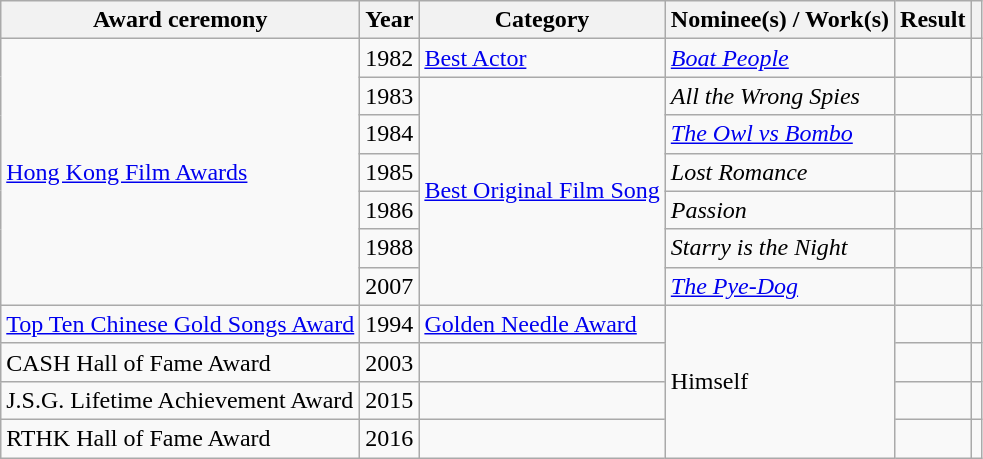<table class="wikitable sortable">
<tr>
<th scope="col">Award ceremony</th>
<th scope="col">Year</th>
<th scope="col">Category</th>
<th scope="col" class="unsortable">Nominee(s) / Work(s)</th>
<th scope="col">Result</th>
<th scope="col" class="unsortable"></th>
</tr>
<tr>
<td rowspan="7"><a href='#'>Hong Kong Film Awards</a></td>
<td>1982</td>
<td><a href='#'>Best Actor</a></td>
<td><em><a href='#'>Boat People</a></em> </td>
<td></td>
<td></td>
</tr>
<tr>
<td>1983</td>
<td rowspan="6"><a href='#'>Best Original Film Song</a></td>
<td><em>All the Wrong Spies</em></td>
<td></td>
<td></td>
</tr>
<tr>
<td>1984</td>
<td><em><a href='#'>The Owl vs Bombo</a></em> </td>
<td></td>
<td></td>
</tr>
<tr>
<td>1985</td>
<td><em>Lost Romance</em></td>
<td></td>
<td></td>
</tr>
<tr>
<td>1986</td>
<td><em>Passion</em></td>
<td></td>
<td></td>
</tr>
<tr>
<td>1988</td>
<td><em>Starry is the Night</em> </td>
<td></td>
<td></td>
</tr>
<tr>
<td>2007</td>
<td><em><a href='#'>The Pye-Dog</a></em></td>
<td></td>
<td></td>
</tr>
<tr>
<td><a href='#'>Top Ten Chinese Gold Songs Award</a></td>
<td>1994</td>
<td><a href='#'>Golden Needle Award</a></td>
<td rowspan="4">Himself</td>
<td></td>
<td></td>
</tr>
<tr>
<td>CASH Hall of Fame Award</td>
<td>2003</td>
<td></td>
<td></td>
<td></td>
</tr>
<tr>
<td>J.S.G. Lifetime Achievement Award</td>
<td>2015</td>
<td></td>
<td></td>
<td></td>
</tr>
<tr>
<td>RTHK Hall of Fame Award</td>
<td>2016</td>
<td></td>
<td></td>
<td></td>
</tr>
</table>
